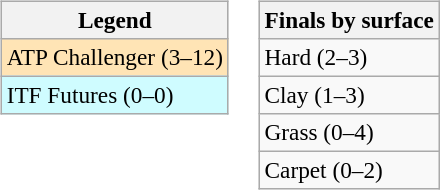<table>
<tr valign=top>
<td><br><table class=wikitable style=font-size:97%>
<tr>
<th>Legend</th>
</tr>
<tr bgcolor=moccasin>
<td>ATP Challenger (3–12)</td>
</tr>
<tr bgcolor=cffcff>
<td>ITF Futures (0–0)</td>
</tr>
</table>
</td>
<td><br><table class=wikitable style=font-size:97%>
<tr>
<th>Finals by surface</th>
</tr>
<tr>
<td>Hard (2–3)</td>
</tr>
<tr>
<td>Clay (1–3)</td>
</tr>
<tr>
<td>Grass (0–4)</td>
</tr>
<tr>
<td>Carpet (0–2)</td>
</tr>
</table>
</td>
</tr>
</table>
